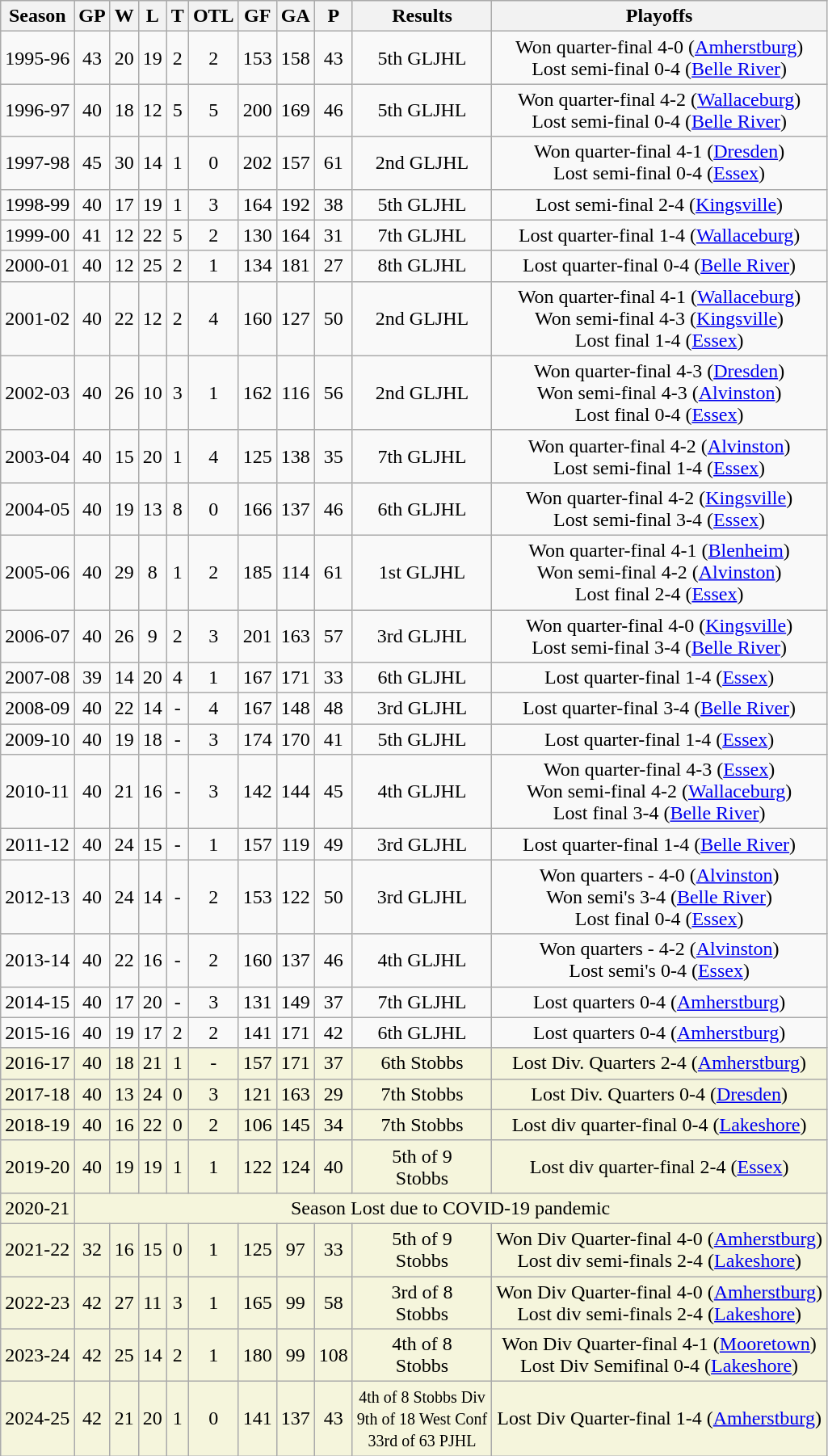<table class="wikitable">
<tr>
<th>Season</th>
<th>GP</th>
<th>W</th>
<th>L</th>
<th>T</th>
<th>OTL</th>
<th>GF</th>
<th>GA</th>
<th>P</th>
<th>Results</th>
<th>Playoffs</th>
</tr>
<tr align="center">
<td>1995-96</td>
<td>43</td>
<td>20</td>
<td>19</td>
<td>2</td>
<td>2</td>
<td>153</td>
<td>158</td>
<td>43</td>
<td>5th GLJHL</td>
<td>Won quarter-final 4-0 (<a href='#'>Amherstburg</a>)<br>Lost semi-final 0-4 (<a href='#'>Belle River</a>)</td>
</tr>
<tr align="center">
<td>1996-97</td>
<td>40</td>
<td>18</td>
<td>12</td>
<td>5</td>
<td>5</td>
<td>200</td>
<td>169</td>
<td>46</td>
<td>5th GLJHL</td>
<td>Won quarter-final 4-2 (<a href='#'>Wallaceburg</a>)<br>Lost semi-final 0-4 (<a href='#'>Belle River</a>)</td>
</tr>
<tr align="center">
<td>1997-98</td>
<td>45</td>
<td>30</td>
<td>14</td>
<td>1</td>
<td>0</td>
<td>202</td>
<td>157</td>
<td>61</td>
<td>2nd GLJHL</td>
<td>Won quarter-final 4-1 (<a href='#'>Dresden</a>)<br>Lost semi-final 0-4 (<a href='#'>Essex</a>)</td>
</tr>
<tr align="center">
<td>1998-99</td>
<td>40</td>
<td>17</td>
<td>19</td>
<td>1</td>
<td>3</td>
<td>164</td>
<td>192</td>
<td>38</td>
<td>5th GLJHL</td>
<td>Lost semi-final 2-4 (<a href='#'>Kingsville</a>)</td>
</tr>
<tr align="center">
<td>1999-00</td>
<td>41</td>
<td>12</td>
<td>22</td>
<td>5</td>
<td>2</td>
<td>130</td>
<td>164</td>
<td>31</td>
<td>7th GLJHL</td>
<td>Lost quarter-final 1-4 (<a href='#'>Wallaceburg</a>)</td>
</tr>
<tr align="center">
<td>2000-01</td>
<td>40</td>
<td>12</td>
<td>25</td>
<td>2</td>
<td>1</td>
<td>134</td>
<td>181</td>
<td>27</td>
<td>8th GLJHL</td>
<td>Lost quarter-final 0-4 (<a href='#'>Belle River</a>)</td>
</tr>
<tr align="center">
<td>2001-02</td>
<td>40</td>
<td>22</td>
<td>12</td>
<td>2</td>
<td>4</td>
<td>160</td>
<td>127</td>
<td>50</td>
<td>2nd GLJHL</td>
<td>Won quarter-final 4-1 (<a href='#'>Wallaceburg</a>)<br>Won semi-final 4-3 (<a href='#'>Kingsville</a>)<br>Lost final 1-4 (<a href='#'>Essex</a>)</td>
</tr>
<tr align="center">
<td>2002-03</td>
<td>40</td>
<td>26</td>
<td>10</td>
<td>3</td>
<td>1</td>
<td>162</td>
<td>116</td>
<td>56</td>
<td>2nd GLJHL</td>
<td>Won quarter-final 4-3 (<a href='#'>Dresden</a>)<br>Won semi-final 4-3 (<a href='#'>Alvinston</a>)<br>Lost final 0-4 (<a href='#'>Essex</a>)</td>
</tr>
<tr align="center">
<td>2003-04</td>
<td>40</td>
<td>15</td>
<td>20</td>
<td>1</td>
<td>4</td>
<td>125</td>
<td>138</td>
<td>35</td>
<td>7th GLJHL</td>
<td>Won quarter-final 4-2 (<a href='#'>Alvinston</a>)<br>Lost semi-final 1-4 (<a href='#'>Essex</a>)</td>
</tr>
<tr align="center">
<td>2004-05</td>
<td>40</td>
<td>19</td>
<td>13</td>
<td>8</td>
<td>0</td>
<td>166</td>
<td>137</td>
<td>46</td>
<td>6th GLJHL</td>
<td>Won quarter-final 4-2 (<a href='#'>Kingsville</a>)<br>Lost semi-final 3-4 (<a href='#'>Essex</a>)</td>
</tr>
<tr align="center">
<td>2005-06</td>
<td>40</td>
<td>29</td>
<td>8</td>
<td>1</td>
<td>2</td>
<td>185</td>
<td>114</td>
<td>61</td>
<td>1st GLJHL</td>
<td>Won quarter-final 4-1 (<a href='#'>Blenheim</a>)<br>Won semi-final 4-2 (<a href='#'>Alvinston</a>)<br>Lost final 2-4 (<a href='#'>Essex</a>)</td>
</tr>
<tr align="center">
<td>2006-07</td>
<td>40</td>
<td>26</td>
<td>9</td>
<td>2</td>
<td>3</td>
<td>201</td>
<td>163</td>
<td>57</td>
<td>3rd GLJHL</td>
<td>Won quarter-final 4-0 (<a href='#'>Kingsville</a>)<br>Lost semi-final 3-4 (<a href='#'>Belle River</a>)</td>
</tr>
<tr align="center">
<td>2007-08</td>
<td>39</td>
<td>14</td>
<td>20</td>
<td>4</td>
<td>1</td>
<td>167</td>
<td>171</td>
<td>33</td>
<td>6th GLJHL</td>
<td>Lost quarter-final 1-4 (<a href='#'>Essex</a>)</td>
</tr>
<tr align="center">
<td>2008-09</td>
<td>40</td>
<td>22</td>
<td>14</td>
<td>-</td>
<td>4</td>
<td>167</td>
<td>148</td>
<td>48</td>
<td>3rd GLJHL</td>
<td>Lost quarter-final 3-4 (<a href='#'>Belle River</a>)</td>
</tr>
<tr align="center">
<td>2009-10</td>
<td>40</td>
<td>19</td>
<td>18</td>
<td>-</td>
<td>3</td>
<td>174</td>
<td>170</td>
<td>41</td>
<td>5th GLJHL</td>
<td>Lost quarter-final 1-4 (<a href='#'>Essex</a>)</td>
</tr>
<tr align="center">
<td>2010-11</td>
<td>40</td>
<td>21</td>
<td>16</td>
<td>-</td>
<td>3</td>
<td>142</td>
<td>144</td>
<td>45</td>
<td>4th GLJHL</td>
<td>Won quarter-final 4-3 (<a href='#'>Essex</a>)<br>Won semi-final 4-2 (<a href='#'>Wallaceburg</a>)<br>Lost final 3-4 (<a href='#'>Belle River</a>)</td>
</tr>
<tr align="center">
<td>2011-12</td>
<td>40</td>
<td>24</td>
<td>15</td>
<td>-</td>
<td>1</td>
<td>157</td>
<td>119</td>
<td>49</td>
<td>3rd GLJHL</td>
<td>Lost quarter-final 1-4 (<a href='#'>Belle River</a>)</td>
</tr>
<tr align="center">
<td>2012-13</td>
<td>40</td>
<td>24</td>
<td>14</td>
<td>-</td>
<td>2</td>
<td>153</td>
<td>122</td>
<td>50</td>
<td>3rd GLJHL</td>
<td>Won quarters - 4-0 (<a href='#'>Alvinston</a>)<br>Won semi's 3-4 (<a href='#'>Belle River</a>)<br>Lost final 0-4 (<a href='#'>Essex</a>)</td>
</tr>
<tr align="center">
<td>2013-14</td>
<td>40</td>
<td>22</td>
<td>16</td>
<td>-</td>
<td>2</td>
<td>160</td>
<td>137</td>
<td>46</td>
<td>4th GLJHL</td>
<td>Won quarters - 4-2 (<a href='#'>Alvinston</a>)<br>Lost semi's 0-4 (<a href='#'>Essex</a>)</td>
</tr>
<tr align="center">
<td>2014-15</td>
<td>40</td>
<td>17</td>
<td>20</td>
<td>-</td>
<td>3</td>
<td>131</td>
<td>149</td>
<td>37</td>
<td>7th GLJHL</td>
<td>Lost quarters 0-4 (<a href='#'>Amherstburg</a>)</td>
</tr>
<tr align="center">
<td>2015-16</td>
<td>40</td>
<td>19</td>
<td>17</td>
<td>2</td>
<td>2</td>
<td>141</td>
<td>171</td>
<td>42</td>
<td>6th GLJHL</td>
<td>Lost quarters 0-4 (<a href='#'>Amherstburg</a>)</td>
</tr>
<tr align="center" bgcolor="beige">
<td>2016-17</td>
<td>40</td>
<td>18</td>
<td>21</td>
<td>1</td>
<td>-</td>
<td>157</td>
<td>171</td>
<td>37</td>
<td>6th Stobbs</td>
<td>Lost Div. Quarters 2-4 (<a href='#'>Amherstburg</a>)</td>
</tr>
<tr align="center" bgcolor="beige">
<td>2017-18</td>
<td>40</td>
<td>13</td>
<td>24</td>
<td>0</td>
<td>3</td>
<td>121</td>
<td>163</td>
<td>29</td>
<td>7th Stobbs</td>
<td>Lost Div. Quarters 0-4 (<a href='#'>Dresden</a>)</td>
</tr>
<tr align="center" bgcolor="beige">
<td>2018-19</td>
<td>40</td>
<td>16</td>
<td>22</td>
<td>0</td>
<td>2</td>
<td>106</td>
<td>145</td>
<td>34</td>
<td>7th Stobbs</td>
<td>Lost div quarter-final 0-4 (<a href='#'>Lakeshore</a>)</td>
</tr>
<tr align="center" bgcolor="beige">
<td>2019-20</td>
<td>40</td>
<td>19</td>
<td>19</td>
<td>1</td>
<td>1</td>
<td>122</td>
<td>124</td>
<td>40</td>
<td>5th of 9<br>Stobbs</td>
<td>Lost div quarter-final 2-4 (<a href='#'>Essex</a>)</td>
</tr>
<tr align="center" bgcolor="beige">
<td>2020-21</td>
<td colspan="10">Season Lost due to COVID-19 pandemic</td>
</tr>
<tr align="center" bgcolor="beige">
<td>2021-22</td>
<td>32</td>
<td>16</td>
<td>15</td>
<td>0</td>
<td>1</td>
<td>125</td>
<td>97</td>
<td>33</td>
<td>5th of 9<br>Stobbs</td>
<td>Won Div Quarter-final 4-0 (<a href='#'>Amherstburg</a>)<br>Lost div semi-finals 2-4 (<a href='#'>Lakeshore</a>)</td>
</tr>
<tr align="center" bgcolor="beige">
<td>2022-23</td>
<td>42</td>
<td>27</td>
<td>11</td>
<td>3</td>
<td>1</td>
<td>165</td>
<td>99</td>
<td>58</td>
<td>3rd of 8<br>Stobbs</td>
<td>Won Div Quarter-final 4-0 (<a href='#'>Amherstburg</a>)<br>Lost div semi-finals 2-4 (<a href='#'>Lakeshore</a>)</td>
</tr>
<tr align="center" bgcolor="beige">
<td>2023-24</td>
<td>42</td>
<td>25</td>
<td>14</td>
<td>2</td>
<td>1</td>
<td>180</td>
<td>99</td>
<td>108</td>
<td>4th of 8<br>Stobbs</td>
<td>Won Div Quarter-final 4-1 (<a href='#'>Mooretown</a>)<br>Lost Div Semifinal 0-4 (<a href='#'>Lakeshore</a>)</td>
</tr>
<tr align="center" bgcolor="beige">
<td>2024-25</td>
<td>42</td>
<td>21</td>
<td>20</td>
<td>1</td>
<td>0</td>
<td>141</td>
<td>137</td>
<td>43</td>
<td><small>4th of 8 Stobbs Div<br>9th of 18 West Conf<br>33rd of 63 PJHL</small></td>
<td>Lost Div Quarter-final 1-4 (<a href='#'>Amherstburg</a>)</td>
</tr>
</table>
